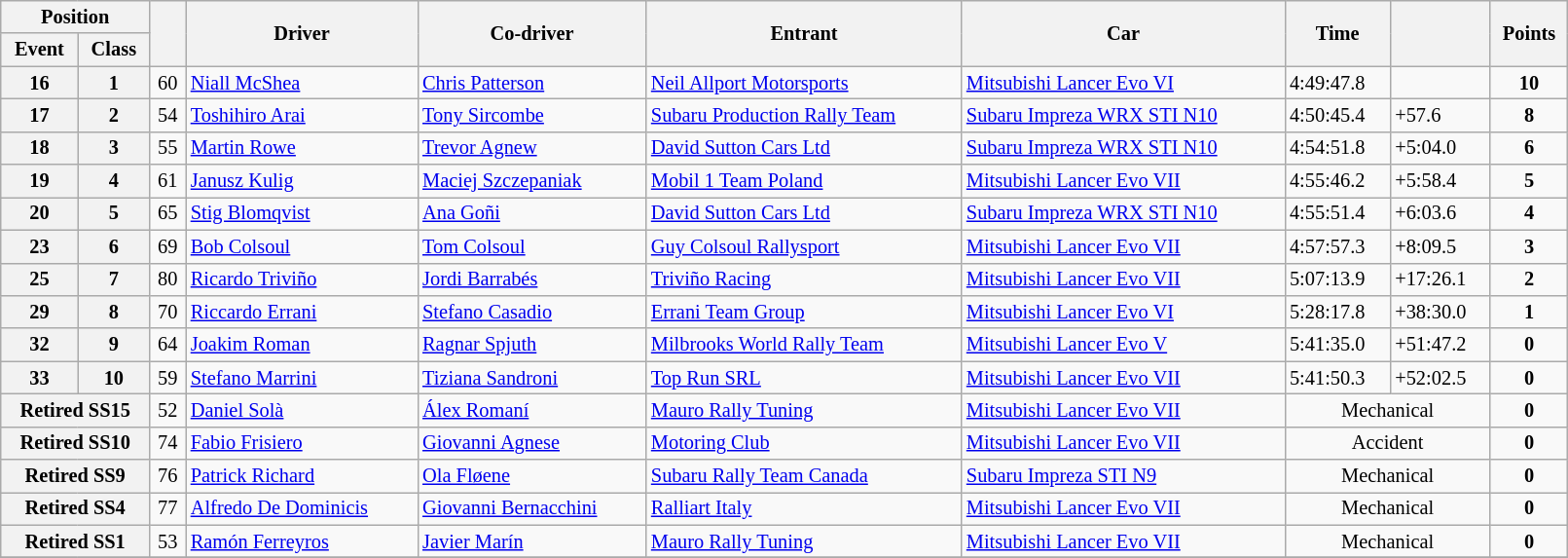<table class="wikitable" width=85% style="font-size: 85%;">
<tr>
<th colspan="2">Position</th>
<th rowspan="2"></th>
<th rowspan="2">Driver</th>
<th rowspan="2">Co-driver</th>
<th rowspan="2">Entrant</th>
<th rowspan="2">Car</th>
<th rowspan="2">Time</th>
<th rowspan="2"></th>
<th rowspan="2">Points</th>
</tr>
<tr>
<th>Event</th>
<th>Class</th>
</tr>
<tr>
<th>16</th>
<th>1</th>
<td align="center">60</td>
<td> <a href='#'>Niall McShea</a></td>
<td> <a href='#'>Chris Patterson</a></td>
<td> <a href='#'>Neil Allport Motorsports</a></td>
<td><a href='#'>Mitsubishi Lancer Evo VI</a></td>
<td>4:49:47.8</td>
<td></td>
<td align="center"><strong>10</strong></td>
</tr>
<tr>
<th>17</th>
<th>2</th>
<td align="center">54</td>
<td> <a href='#'>Toshihiro Arai</a></td>
<td> <a href='#'>Tony Sircombe</a></td>
<td> <a href='#'>Subaru Production Rally Team</a></td>
<td><a href='#'>Subaru Impreza WRX STI N10</a></td>
<td>4:50:45.4</td>
<td>+57.6</td>
<td align="center"><strong>8</strong></td>
</tr>
<tr>
<th>18</th>
<th>3</th>
<td align="center">55</td>
<td> <a href='#'>Martin Rowe</a></td>
<td> <a href='#'>Trevor Agnew</a></td>
<td> <a href='#'>David Sutton Cars Ltd</a></td>
<td><a href='#'>Subaru Impreza WRX STI N10</a></td>
<td>4:54:51.8</td>
<td>+5:04.0</td>
<td align="center"><strong>6</strong></td>
</tr>
<tr>
<th>19</th>
<th>4</th>
<td align="center">61</td>
<td> <a href='#'>Janusz Kulig</a></td>
<td> <a href='#'>Maciej Szczepaniak</a></td>
<td> <a href='#'>Mobil 1 Team Poland</a></td>
<td><a href='#'>Mitsubishi Lancer Evo VII</a></td>
<td>4:55:46.2</td>
<td>+5:58.4</td>
<td align="center"><strong>5</strong></td>
</tr>
<tr>
<th>20</th>
<th>5</th>
<td align="center">65</td>
<td> <a href='#'>Stig Blomqvist</a></td>
<td> <a href='#'>Ana Goñi</a></td>
<td> <a href='#'>David Sutton Cars Ltd</a></td>
<td><a href='#'>Subaru Impreza WRX STI N10</a></td>
<td>4:55:51.4</td>
<td>+6:03.6</td>
<td align="center"><strong>4</strong></td>
</tr>
<tr>
<th>23</th>
<th>6</th>
<td align="center">69</td>
<td> <a href='#'>Bob Colsoul</a></td>
<td> <a href='#'>Tom Colsoul</a></td>
<td> <a href='#'>Guy Colsoul Rallysport</a></td>
<td><a href='#'>Mitsubishi Lancer Evo VII</a></td>
<td>4:57:57.3</td>
<td>+8:09.5</td>
<td align="center"><strong>3</strong></td>
</tr>
<tr>
<th>25</th>
<th>7</th>
<td align="center">80</td>
<td> <a href='#'>Ricardo Triviño</a></td>
<td> <a href='#'>Jordi Barrabés</a></td>
<td> <a href='#'>Triviño Racing</a></td>
<td><a href='#'>Mitsubishi Lancer Evo VII</a></td>
<td>5:07:13.9</td>
<td>+17:26.1</td>
<td align="center"><strong>2</strong></td>
</tr>
<tr>
<th>29</th>
<th>8</th>
<td align="center">70</td>
<td> <a href='#'>Riccardo Errani</a></td>
<td> <a href='#'>Stefano Casadio</a></td>
<td> <a href='#'>Errani Team Group</a></td>
<td><a href='#'>Mitsubishi Lancer Evo VI</a></td>
<td>5:28:17.8</td>
<td>+38:30.0</td>
<td align="center"><strong>1</strong></td>
</tr>
<tr>
<th>32</th>
<th>9</th>
<td align="center">64</td>
<td> <a href='#'>Joakim Roman</a></td>
<td> <a href='#'>Ragnar Spjuth</a></td>
<td> <a href='#'>Milbrooks World Rally Team</a></td>
<td><a href='#'>Mitsubishi Lancer Evo V</a></td>
<td>5:41:35.0</td>
<td>+51:47.2</td>
<td align="center"><strong>0</strong></td>
</tr>
<tr>
<th>33</th>
<th>10</th>
<td align="center">59</td>
<td> <a href='#'>Stefano Marrini</a></td>
<td> <a href='#'>Tiziana Sandroni</a></td>
<td> <a href='#'>Top Run SRL</a></td>
<td><a href='#'>Mitsubishi Lancer Evo VII</a></td>
<td>5:41:50.3</td>
<td>+52:02.5</td>
<td align="center"><strong>0</strong></td>
</tr>
<tr>
<th colspan="2">Retired SS15</th>
<td align="center">52</td>
<td> <a href='#'>Daniel Solà</a></td>
<td> <a href='#'>Álex Romaní</a></td>
<td> <a href='#'>Mauro Rally Tuning</a></td>
<td><a href='#'>Mitsubishi Lancer Evo VII</a></td>
<td align="center" colspan="2">Mechanical</td>
<td align="center"><strong>0</strong></td>
</tr>
<tr>
<th colspan="2">Retired SS10</th>
<td align="center">74</td>
<td> <a href='#'>Fabio Frisiero</a></td>
<td> <a href='#'>Giovanni Agnese</a></td>
<td> <a href='#'>Motoring Club</a></td>
<td><a href='#'>Mitsubishi Lancer Evo VII</a></td>
<td align="center" colspan="2">Accident</td>
<td align="center"><strong>0</strong></td>
</tr>
<tr>
<th colspan="2">Retired SS9</th>
<td align="center">76</td>
<td> <a href='#'>Patrick Richard</a></td>
<td> <a href='#'>Ola Fløene</a></td>
<td> <a href='#'>Subaru Rally Team Canada</a></td>
<td><a href='#'>Subaru Impreza STI N9</a></td>
<td align="center" colspan="2">Mechanical</td>
<td align="center"><strong>0</strong></td>
</tr>
<tr>
<th colspan="2">Retired SS4</th>
<td align="center">77</td>
<td> <a href='#'>Alfredo De Dominicis</a></td>
<td> <a href='#'>Giovanni Bernacchini</a></td>
<td> <a href='#'>Ralliart Italy</a></td>
<td><a href='#'>Mitsubishi Lancer Evo VII</a></td>
<td align="center" colspan="2">Mechanical</td>
<td align="center"><strong>0</strong></td>
</tr>
<tr>
<th colspan="2">Retired SS1</th>
<td align="center">53</td>
<td> <a href='#'>Ramón Ferreyros</a></td>
<td> <a href='#'>Javier Marín</a></td>
<td> <a href='#'>Mauro Rally Tuning</a></td>
<td><a href='#'>Mitsubishi Lancer Evo VII</a></td>
<td align="center" colspan="2">Mechanical</td>
<td align="center"><strong>0</strong></td>
</tr>
<tr>
</tr>
</table>
